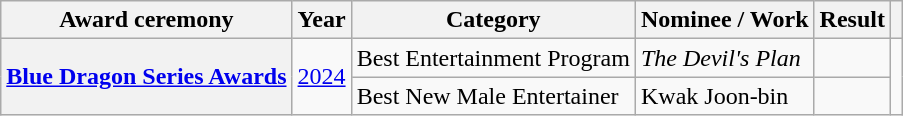<table class="wikitable plainrowheaders sortable">
<tr>
<th scope="col">Award ceremony</th>
<th scope="col">Year</th>
<th scope="col">Category</th>
<th scope="col">Nominee / Work</th>
<th scope="col">Result</th>
<th scope="col" class="unsortable"></th>
</tr>
<tr>
<th rowspan="2" scope="row"><a href='#'>Blue Dragon Series Awards</a></th>
<td rowspan="2" style="text-align:center"><a href='#'>2024</a></td>
<td>Best Entertainment Program</td>
<td><em>The Devil's Plan</em></td>
<td></td>
<td rowspan="2" style="text-align:center"></td>
</tr>
<tr>
<td>Best New Male Entertainer</td>
<td>Kwak Joon-bin</td>
<td></td>
</tr>
</table>
